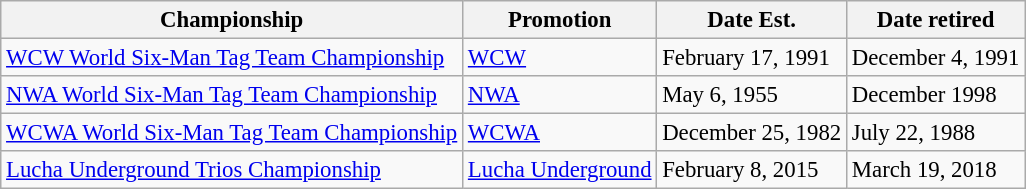<table class="wikitable sortable" style="font-size: 95%;">
<tr>
<th>Championship</th>
<th>Promotion</th>
<th>Date Est.</th>
<th>Date retired</th>
</tr>
<tr>
<td><a href='#'>WCW World Six-Man Tag Team Championship</a></td>
<td><a href='#'>WCW</a> </td>
<td>February 17, 1991</td>
<td>December 4, 1991</td>
</tr>
<tr>
<td><a href='#'>NWA World Six-Man Tag Team Championship</a></td>
<td><a href='#'>NWA</a> </td>
<td>May 6, 1955</td>
<td>December 1998</td>
</tr>
<tr>
<td><a href='#'>WCWA World Six-Man Tag Team Championship</a></td>
<td><a href='#'>WCWA</a> </td>
<td>December 25, 1982</td>
<td>July 22, 1988</td>
</tr>
<tr>
<td><a href='#'>Lucha Underground Trios Championship</a></td>
<td><a href='#'>Lucha Underground</a> </td>
<td>February 8, 2015</td>
<td>March 19, 2018</td>
</tr>
</table>
